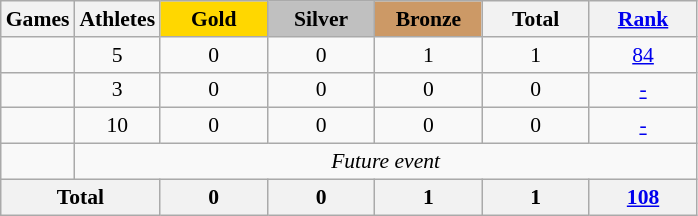<table class="wikitable sortable" style="text-align:center; font-size:90%;">
<tr>
<th>Games</th>
<th>Athletes</th>
<th style="background:gold; width:4.5em; font-weight:bold;">Gold</th>
<th style="background:silver; width:4.5em; font-weight:bold;">Silver</th>
<th style="background:#cc9966; width:4.5em; font-weight:bold;">Bronze</th>
<th style="width:4.5em; font-weight:bold;">Total</th>
<th style="width:4.5em; font-weight:bold;"><a href='#'>Rank</a></th>
</tr>
<tr>
<td align=left></td>
<td>5</td>
<td>0</td>
<td>0</td>
<td>1</td>
<td>1</td>
<td><a href='#'>84</a></td>
</tr>
<tr>
<td align=left></td>
<td>3</td>
<td>0</td>
<td>0</td>
<td>0</td>
<td>0</td>
<td><a href='#'>-</a></td>
</tr>
<tr>
<td align=left></td>
<td>10</td>
<td>0</td>
<td>0</td>
<td>0</td>
<td>0</td>
<td><a href='#'>-</a></td>
</tr>
<tr>
<td align=left><em></em></td>
<td colspan=6><em>Future event</em></td>
</tr>
<tr>
<th colspan=2>Total</th>
<th>0</th>
<th>0</th>
<th>1</th>
<th>1</th>
<th><a href='#'>108</a></th>
</tr>
</table>
